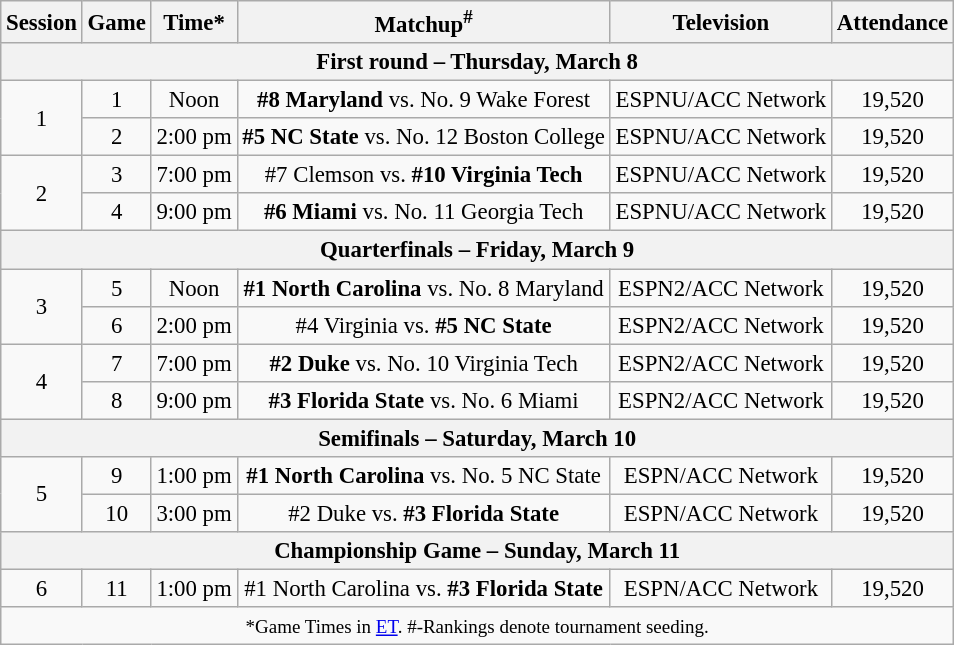<table class="wikitable" style="text-align:center;font-size: 95%">
<tr align="center">
<th>Session</th>
<th>Game</th>
<th>Time*</th>
<th>Matchup<sup>#</sup></th>
<th>Television</th>
<th>Attendance</th>
</tr>
<tr>
<th colspan=7>First round – Thursday, March 8</th>
</tr>
<tr>
<td rowspan=2 style="text-align:center;">1</td>
<td>1</td>
<td>Noon</td>
<td><strong>#8 Maryland</strong> vs. No. 9 Wake Forest</td>
<td>ESPNU/ACC Network</td>
<td>19,520</td>
</tr>
<tr>
<td>2</td>
<td>2:00 pm</td>
<td><strong>#5 NC State</strong> vs. No. 12 Boston College</td>
<td>ESPNU/ACC Network</td>
<td>19,520</td>
</tr>
<tr>
<td rowspan=2 style="text-align:center;">2</td>
<td>3</td>
<td>7:00 pm</td>
<td>#7 Clemson vs. <strong>#10 Virginia Tech</strong></td>
<td>ESPNU/ACC Network</td>
<td>19,520</td>
</tr>
<tr>
<td>4</td>
<td>9:00 pm</td>
<td><strong>#6 Miami</strong> vs. No. 11 Georgia Tech</td>
<td>ESPNU/ACC Network</td>
<td>19,520</td>
</tr>
<tr>
<th colspan=7>Quarterfinals – Friday, March 9</th>
</tr>
<tr>
<td rowspan=2 style="text-align:center;">3</td>
<td>5</td>
<td>Noon</td>
<td><strong>#1 North Carolina</strong> vs. No. 8 Maryland</td>
<td>ESPN2/ACC Network</td>
<td>19,520</td>
</tr>
<tr>
<td>6</td>
<td>2:00 pm</td>
<td>#4 Virginia vs. <strong>#5 NC State</strong></td>
<td>ESPN2/ACC Network</td>
<td>19,520</td>
</tr>
<tr>
<td rowspan=2 style="text-align:center;">4</td>
<td>7</td>
<td>7:00 pm</td>
<td><strong>#2 Duke</strong> vs. No. 10 Virginia Tech</td>
<td>ESPN2/ACC Network</td>
<td>19,520</td>
</tr>
<tr>
<td>8</td>
<td>9:00 pm</td>
<td><strong>#3 Florida State</strong> vs. No. 6 Miami</td>
<td>ESPN2/ACC Network</td>
<td>19,520</td>
</tr>
<tr>
<th colspan=7>Semifinals – Saturday, March 10</th>
</tr>
<tr>
<td rowspan=2 style="text-align:center;">5</td>
<td>9</td>
<td>1:00 pm</td>
<td><strong>#1 North Carolina</strong> vs. No. 5 NC State</td>
<td>ESPN/ACC Network</td>
<td>19,520</td>
</tr>
<tr>
<td>10</td>
<td>3:00 pm</td>
<td>#2 Duke vs. <strong>#3 Florida State</strong></td>
<td>ESPN/ACC Network</td>
<td>19,520</td>
</tr>
<tr>
<th colspan=7>Championship Game – Sunday, March 11</th>
</tr>
<tr>
<td>6</td>
<td>11</td>
<td>1:00 pm</td>
<td>#1 North Carolina vs. <strong>#3 Florida State</strong></td>
<td>ESPN/ACC Network</td>
<td>19,520</td>
</tr>
<tr>
<td colspan=6><small>*Game Times in <a href='#'>ET</a>. #-Rankings denote tournament seeding.</small></td>
</tr>
</table>
